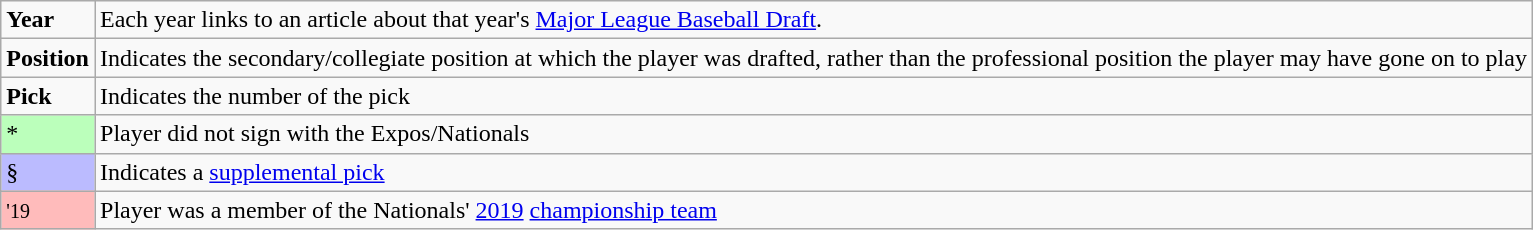<table class="wikitable" border="1">
<tr>
<td><strong>Year</strong></td>
<td>Each year links to an article about that year's <a href='#'>Major League Baseball Draft</a>.</td>
</tr>
<tr>
<td><strong>Position</strong></td>
<td>Indicates the secondary/collegiate position at which the player was drafted, rather than the professional position the player may have gone on to play</td>
</tr>
<tr>
<td><strong>Pick</strong></td>
<td>Indicates the number of the pick</td>
</tr>
<tr>
<td bgcolor="#bbffbb">*</td>
<td>Player did not sign with the Expos/Nationals</td>
</tr>
<tr>
<td bgcolor="#bbbbff">§</td>
<td>Indicates a <a href='#'>supplemental pick</a></td>
</tr>
<tr>
<td bgcolor="#ffbbbb"><small>'19</small></td>
<td>Player was a member of the Nationals' <a href='#'>2019</a> <a href='#'>championship team</a></td>
</tr>
</table>
